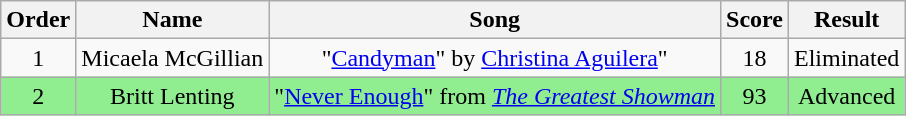<table class="wikitable" style="text-align:center;">
<tr style="text-align:Center; background:#cc;">
<th>Order</th>
<th>Name</th>
<th>Song</th>
<th>Score</th>
<th>Result</th>
</tr>
<tr>
<td>1</td>
<td>Micaela McGillian</td>
<td>"<a href='#'>Candyman</a>" by <a href='#'>Christina Aguilera</a>"</td>
<td>18</td>
<td>Eliminated</td>
</tr>
<tr style="background:lightgreen;">
<td>2</td>
<td>Britt Lenting</td>
<td>"<a href='#'>Never Enough</a>" from <em><a href='#'>The Greatest Showman</a></em></td>
<td>93</td>
<td>Advanced</td>
</tr>
</table>
